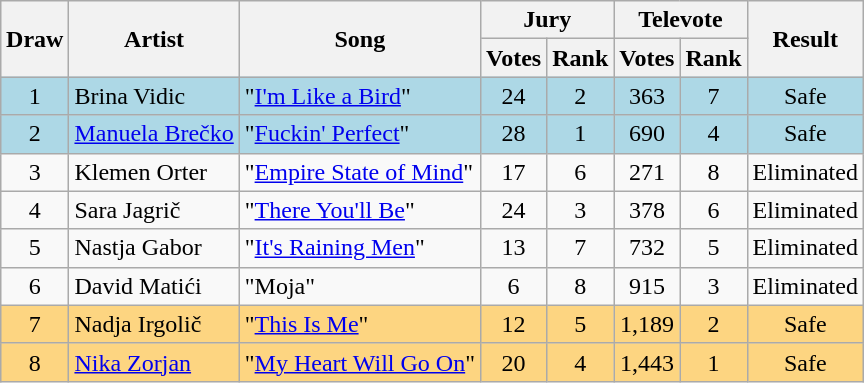<table class="sortable wikitable" style="margin: 1em auto 1em auto; text-align:center;">
<tr>
<th rowspan="2">Draw</th>
<th rowspan="2">Artist</th>
<th rowspan="2">Song </th>
<th colspan="2">Jury</th>
<th colspan="2">Televote</th>
<th rowspan="2">Result</th>
</tr>
<tr>
<th>Votes</th>
<th>Rank</th>
<th>Votes</th>
<th>Rank</th>
</tr>
<tr style="background:lightblue;">
<td>1</td>
<td align="left">Brina Vidic</td>
<td align="left">"<a href='#'>I'm Like a Bird</a>" </td>
<td>24</td>
<td>2</td>
<td>363</td>
<td>7</td>
<td>Safe</td>
</tr>
<tr style="background:lightblue;">
<td>2</td>
<td align="left"><a href='#'>Manuela Brečko</a></td>
<td align="left">"<a href='#'>Fuckin' Perfect</a>" </td>
<td>28</td>
<td>1</td>
<td>690</td>
<td>4</td>
<td>Safe</td>
</tr>
<tr>
<td>3</td>
<td align="left">Klemen Orter</td>
<td align="left">"<a href='#'>Empire State of Mind</a>" </td>
<td>17</td>
<td>6</td>
<td>271</td>
<td>8</td>
<td>Eliminated</td>
</tr>
<tr>
<td>4</td>
<td align="left">Sara Jagrič</td>
<td align="left">"<a href='#'>There You'll Be</a>" </td>
<td>24</td>
<td>3</td>
<td>378</td>
<td>6</td>
<td>Eliminated</td>
</tr>
<tr>
<td>5</td>
<td align="left">Nastja Gabor</td>
<td align="left">"<a href='#'>It's Raining Men</a>" </td>
<td>13</td>
<td>7</td>
<td>732</td>
<td>5</td>
<td>Eliminated</td>
</tr>
<tr>
<td>6</td>
<td align="left">David Matići</td>
<td align="left">"Moja" </td>
<td>6</td>
<td>8</td>
<td>915</td>
<td>3</td>
<td>Eliminated</td>
</tr>
<tr style="background:#fdd581;">
<td>7</td>
<td align="left">Nadja Irgolič</td>
<td align="left">"<a href='#'>This Is Me</a>" </td>
<td>12</td>
<td>5</td>
<td>1,189</td>
<td>2</td>
<td>Safe</td>
</tr>
<tr style="background:#fdd581;">
<td>8</td>
<td align="left"><a href='#'>Nika Zorjan</a></td>
<td align="left">"<a href='#'>My Heart Will Go On</a>" </td>
<td>20</td>
<td>4</td>
<td>1,443</td>
<td>1</td>
<td>Safe</td>
</tr>
</table>
